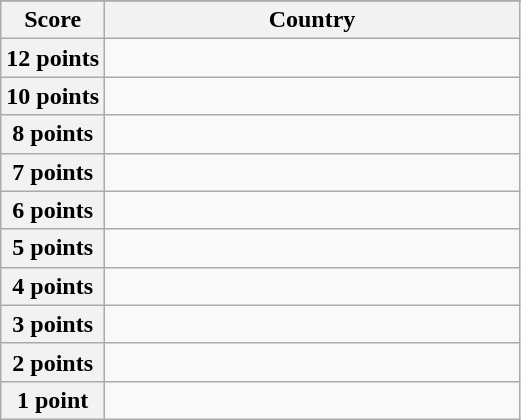<table class="wikitable">
<tr>
</tr>
<tr>
<th scope="col" width="20%">Score</th>
<th scope="col">Country</th>
</tr>
<tr>
<th scope="row">12 points</th>
<td></td>
</tr>
<tr>
<th scope="row">10 points</th>
<td></td>
</tr>
<tr>
<th scope="row">8 points</th>
<td></td>
</tr>
<tr>
<th scope="row">7 points</th>
<td></td>
</tr>
<tr>
<th scope="row">6 points</th>
<td></td>
</tr>
<tr>
<th scope="row">5 points</th>
<td></td>
</tr>
<tr>
<th scope="row">4 points</th>
<td></td>
</tr>
<tr>
<th scope="row">3 points</th>
<td></td>
</tr>
<tr>
<th scope="row">2 points</th>
<td></td>
</tr>
<tr>
<th scope="row">1 point</th>
<td></td>
</tr>
</table>
